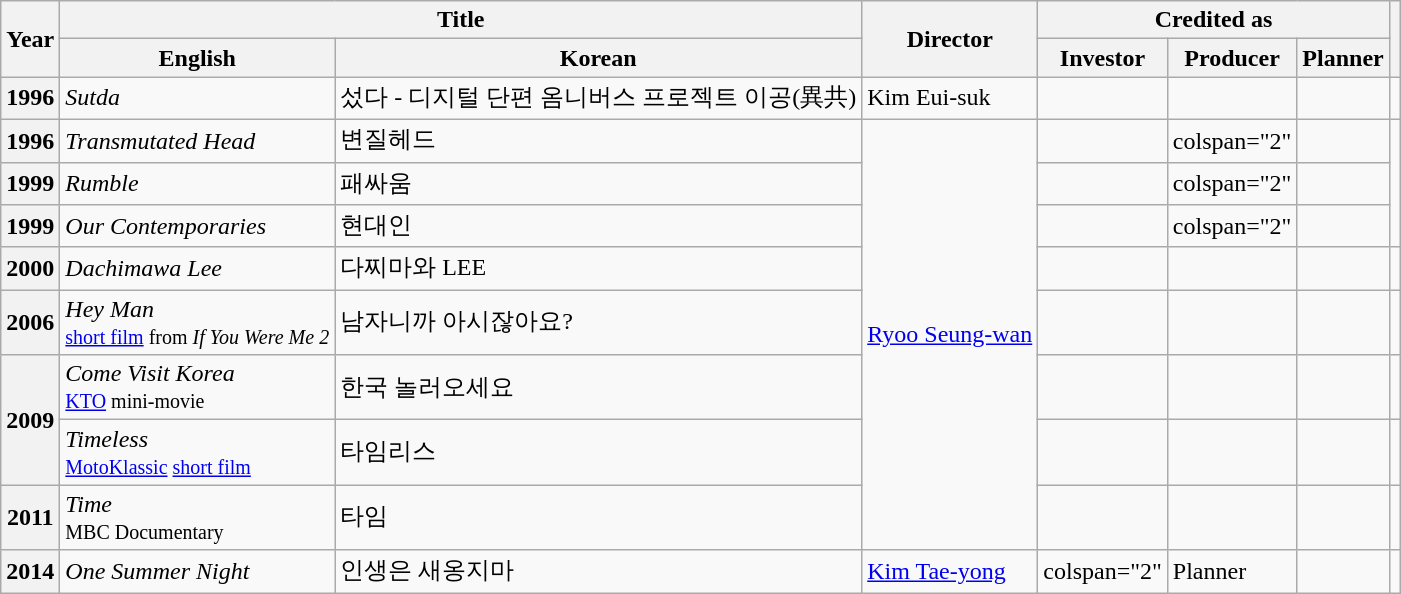<table class="wikitable sortable plainrowheaders">
<tr>
<th rowspan="2">Year</th>
<th colspan="2">Title</th>
<th rowspan="2">Director</th>
<th colspan="3">Credited as</th>
<th rowspan="2" class="unsortable"></th>
</tr>
<tr>
<th>English</th>
<th>Korean</th>
<th>Investor</th>
<th>Producer</th>
<th>Planner</th>
</tr>
<tr>
<th scope="row">1996</th>
<td><em>Sutda</em></td>
<td>섰다 - 디지털 단편 옴니버스 프로젝트 이공(異共)</td>
<td>Kim Eui-suk</td>
<td></td>
<td></td>
<td></td>
<td></td>
</tr>
<tr>
<th scope="row">1996</th>
<td><em>Transmutated Head</em></td>
<td>변질헤드</td>
<td rowspan="8"><a href='#'>Ryoo Seung-wan</a></td>
<td></td>
<td>colspan="2" </td>
<td></td>
</tr>
<tr>
<th scope="row">1999</th>
<td><em>Rumble</em></td>
<td>패싸움</td>
<td></td>
<td>colspan="2" </td>
<td></td>
</tr>
<tr>
<th scope="row">1999</th>
<td><em>Our Contemporaries</em></td>
<td>현대인</td>
<td></td>
<td>colspan="2" </td>
<td></td>
</tr>
<tr>
<th scope="row">2000</th>
<td><em>Dachimawa Lee</em></td>
<td>다찌마와 LEE</td>
<td></td>
<td></td>
<td></td>
<td></td>
</tr>
<tr>
<th scope="row">2006</th>
<td><em>Hey Man</em><br><small><a href='#'>short film</a> from <em>If You Were Me 2</em></small></td>
<td>남자니까 아시잖아요?</td>
<td></td>
<td></td>
<td></td>
<td></td>
</tr>
<tr>
<th rowspan="2" scope="row">2009</th>
<td><em>Come Visit Korea</em><br><small><a href='#'>KTO</a> mini-movie<br></small></td>
<td>한국 놀러오세요<br></td>
<td></td>
<td></td>
<td></td>
<td></td>
</tr>
<tr>
<td><em>Timeless</em><br><small><a href='#'>MotoKlassic</a> <a href='#'>short film</a></small></td>
<td>타임리스</td>
<td></td>
<td></td>
<td></td>
<td></td>
</tr>
<tr>
<th scope="row">2011</th>
<td><em>Time</em><br><small>MBC Documentary</small></td>
<td>타임</td>
<td></td>
<td></td>
<td></td>
<td></td>
</tr>
<tr>
<th scope="row">2014</th>
<td><em>One Summer Night</em></td>
<td>인생은 새옹지마</td>
<td><a href='#'>Kim Tae-yong</a></td>
<td>colspan="2" </td>
<td>Planner</td>
<td></td>
</tr>
</table>
